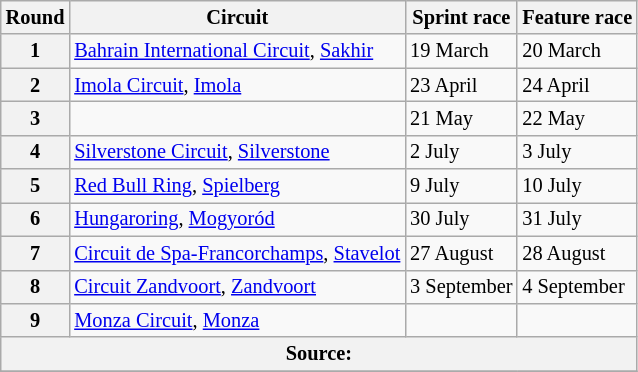<table class=wikitable style="font-size:85%;">
<tr>
<th>Round</th>
<th>Circuit</th>
<th nowrap>Sprint race</th>
<th nowrap>Feature race</th>
</tr>
<tr>
<th>1</th>
<td> <a href='#'>Bahrain International Circuit</a>, <a href='#'>Sakhir</a></td>
<td>19 March</td>
<td>20 March</td>
</tr>
<tr>
<th>2</th>
<td nowrap> <a href='#'>Imola Circuit</a>, <a href='#'>Imola</a></td>
<td>23 April</td>
<td>24 April</td>
</tr>
<tr>
<th>3</th>
<td></td>
<td>21 May</td>
<td>22 May</td>
</tr>
<tr>
<th>4</th>
<td nowrap> <a href='#'>Silverstone Circuit</a>, <a href='#'>Silverstone</a></td>
<td>2 July</td>
<td>3 July</td>
</tr>
<tr>
<th>5</th>
<td nowrap> <a href='#'>Red Bull Ring</a>, <a href='#'>Spielberg</a></td>
<td>9 July</td>
<td>10 July</td>
</tr>
<tr>
<th>6</th>
<td nowrap> <a href='#'>Hungaroring</a>, <a href='#'>Mogyoród</a></td>
<td>30 July</td>
<td>31 July</td>
</tr>
<tr>
<th>7</th>
<td nowrap> <a href='#'>Circuit de Spa-Francorchamps</a>, <a href='#'>Stavelot</a></td>
<td>27 August</td>
<td>28 August</td>
</tr>
<tr>
<th>8</th>
<td nowrap> <a href='#'>Circuit Zandvoort</a>, <a href='#'>Zandvoort</a></td>
<td>3 September</td>
<td>4 September</td>
</tr>
<tr>
<th>9</th>
<td nowrap> <a href='#'>Monza Circuit</a>, <a href='#'>Monza</a></td>
<td></td>
<td></td>
</tr>
<tr>
<th colspan=4>Source:</th>
</tr>
<tr>
</tr>
</table>
